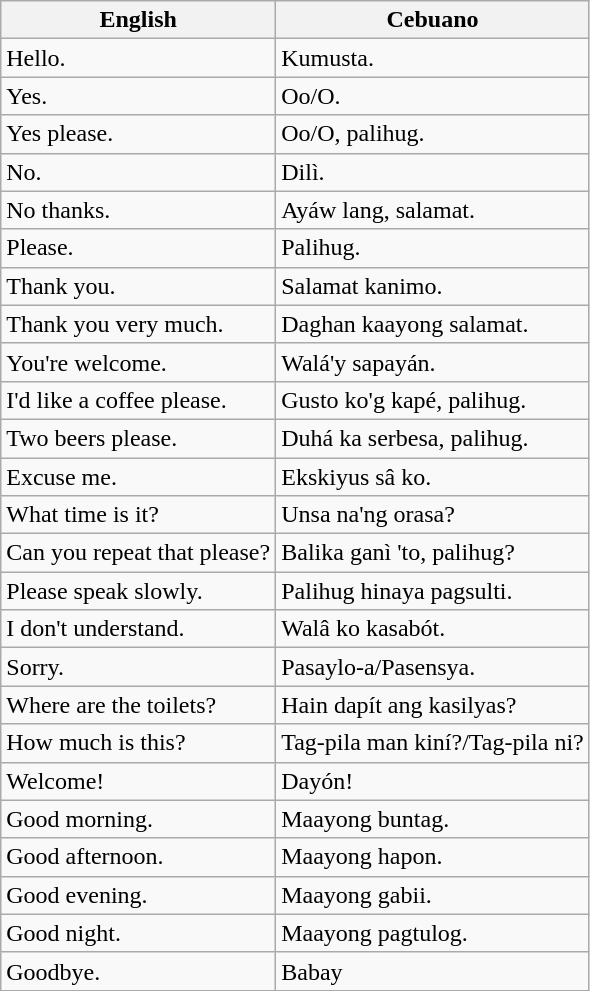<table class="wikitable">
<tr>
<th>English</th>
<th>Cebuano</th>
</tr>
<tr>
<td>Hello.</td>
<td>Kumusta.</td>
</tr>
<tr>
<td>Yes.</td>
<td>Oo/O.</td>
</tr>
<tr>
<td>Yes please.</td>
<td>Oo/O, palihug.</td>
</tr>
<tr>
<td>No.</td>
<td>Dilì.</td>
</tr>
<tr>
<td>No thanks.</td>
<td>Ayáw lang, salamat.</td>
</tr>
<tr>
<td>Please.</td>
<td>Palihug.</td>
</tr>
<tr>
<td>Thank you.</td>
<td>Salamat kanimo.</td>
</tr>
<tr>
<td>Thank you very much.</td>
<td>Daghan kaayong salamat.</td>
</tr>
<tr>
<td>You're welcome.</td>
<td>Walá'y sapayán.</td>
</tr>
<tr>
<td>I'd like a coffee please.</td>
<td>Gusto ko'g kapé, palihug.</td>
</tr>
<tr>
<td>Two beers please.</td>
<td>Duhá ka serbesa, palihug.</td>
</tr>
<tr>
<td>Excuse me.</td>
<td>Ekskiyus sâ ko.</td>
</tr>
<tr>
<td>What time is it?</td>
<td>Unsa na'ng orasa?</td>
</tr>
<tr>
<td>Can you repeat that please?</td>
<td>Balika ganì 'to, palihug?</td>
</tr>
<tr>
<td>Please speak slowly.</td>
<td>Palihug hinaya pagsulti.</td>
</tr>
<tr>
<td>I don't understand.</td>
<td>Walâ ko kasabót.</td>
</tr>
<tr>
<td>Sorry.</td>
<td>Pasaylo-a/Pasensya.</td>
</tr>
<tr>
<td>Where are the toilets?</td>
<td>Hain dapít ang kasilyas?</td>
</tr>
<tr>
<td>How much is this?</td>
<td>Tag-pila man kiní?/Tag-pila ni?</td>
</tr>
<tr>
<td>Welcome!</td>
<td>Dayón!</td>
</tr>
<tr>
<td>Good morning.</td>
<td>Maayong buntag.</td>
</tr>
<tr>
<td>Good afternoon.</td>
<td>Maayong hapon.</td>
</tr>
<tr>
<td>Good evening.</td>
<td>Maayong gabii.</td>
</tr>
<tr>
<td>Good night.</td>
<td>Maayong pagtulog.</td>
</tr>
<tr>
<td>Goodbye.</td>
<td>Babay</td>
</tr>
</table>
